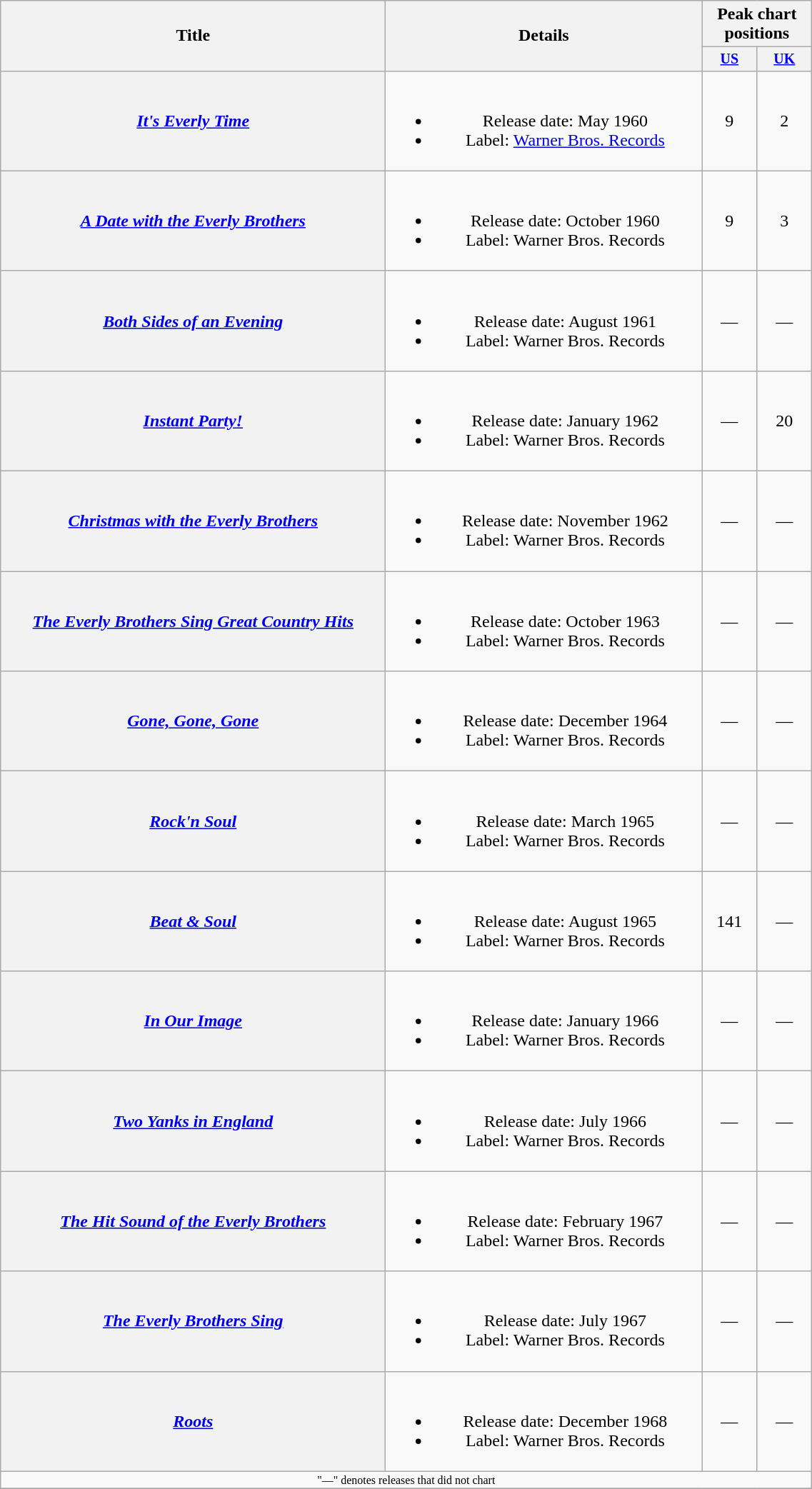<table class="wikitable plainrowheaders" style="text-align:center;">
<tr>
<th rowspan="2" style="width:22em;">Title</th>
<th rowspan="2" style="width:18em;">Details</th>
<th colspan="2">Peak chart<br>positions</th>
</tr>
<tr style="font-size:smaller;">
<th width="45"><a href='#'>US</a></th>
<th width="45"><a href='#'>UK</a></th>
</tr>
<tr>
<th scope="row"><em><a href='#'>It's Everly Time</a></em></th>
<td><br><ul><li>Release date: May 1960</li><li>Label: <a href='#'>Warner Bros. Records</a></li></ul></td>
<td>9</td>
<td>2</td>
</tr>
<tr>
<th scope="row"><em><a href='#'>A Date with the Everly Brothers</a></em></th>
<td><br><ul><li>Release date: October 1960</li><li>Label: Warner Bros. Records</li></ul></td>
<td>9</td>
<td>3</td>
</tr>
<tr>
<th scope="row"><em><a href='#'>Both Sides of an Evening</a></em></th>
<td><br><ul><li>Release date: August 1961</li><li>Label: Warner Bros. Records</li></ul></td>
<td>—</td>
<td>—</td>
</tr>
<tr>
<th scope="row"><em><a href='#'>Instant Party!</a></em></th>
<td><br><ul><li>Release date: January 1962</li><li>Label: Warner Bros. Records</li></ul></td>
<td>—</td>
<td>20</td>
</tr>
<tr>
<th scope="row"><em><a href='#'>Christmas with the Everly Brothers</a></em></th>
<td><br><ul><li>Release date: November 1962</li><li>Label: Warner Bros. Records</li></ul></td>
<td>—</td>
<td>—</td>
</tr>
<tr>
<th scope="row"><em><a href='#'>The Everly Brothers Sing Great Country Hits</a></em></th>
<td><br><ul><li>Release date: October 1963</li><li>Label: Warner Bros. Records</li></ul></td>
<td>—</td>
<td>—</td>
</tr>
<tr>
<th scope="row"><em><a href='#'>Gone, Gone, Gone</a></em></th>
<td><br><ul><li>Release date: December 1964</li><li>Label: Warner Bros. Records</li></ul></td>
<td>—</td>
<td>—</td>
</tr>
<tr>
<th scope="row"><em><a href='#'>Rock'n Soul</a></em></th>
<td><br><ul><li>Release date: March 1965</li><li>Label: Warner Bros. Records</li></ul></td>
<td>—</td>
<td>—</td>
</tr>
<tr>
<th scope="row"><em><a href='#'>Beat & Soul</a></em></th>
<td><br><ul><li>Release date: August 1965</li><li>Label: Warner Bros. Records</li></ul></td>
<td>141</td>
<td>—</td>
</tr>
<tr>
<th scope="row"><em><a href='#'>In Our Image</a></em></th>
<td><br><ul><li>Release date: January 1966</li><li>Label: Warner Bros. Records</li></ul></td>
<td>—</td>
<td>—</td>
</tr>
<tr>
<th scope="row"><em><a href='#'>Two Yanks in England</a></em></th>
<td><br><ul><li>Release date: July 1966</li><li>Label: Warner Bros. Records</li></ul></td>
<td>—</td>
<td>—</td>
</tr>
<tr>
<th scope="row"><em><a href='#'>The Hit Sound of the Everly Brothers</a></em></th>
<td><br><ul><li>Release date: February 1967</li><li>Label: Warner Bros. Records</li></ul></td>
<td>—</td>
<td>—</td>
</tr>
<tr>
<th scope="row"><em><a href='#'>The Everly Brothers Sing</a></em></th>
<td><br><ul><li>Release date: July 1967</li><li>Label: Warner Bros. Records</li></ul></td>
<td>—</td>
<td>—</td>
</tr>
<tr>
<th scope="row"><em><a href='#'>Roots</a></em></th>
<td><br><ul><li>Release date: December 1968</li><li>Label: Warner Bros. Records</li></ul></td>
<td>—</td>
<td>—</td>
</tr>
<tr>
<td colspan="4" style="font-size: 8pt">"—" denotes releases that did not chart</td>
</tr>
<tr>
</tr>
</table>
